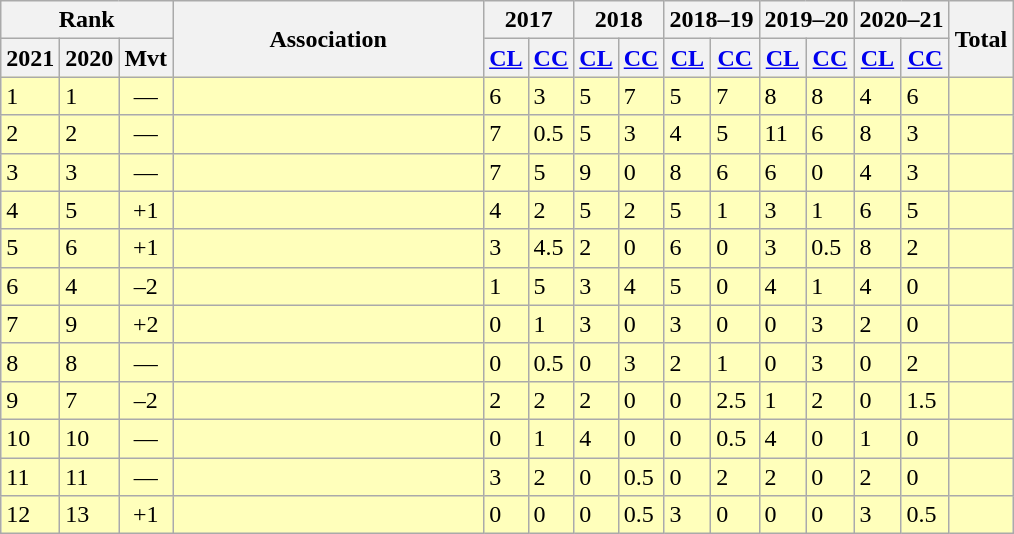<table class="wikitable">
<tr>
<th colspan=3>Rank</th>
<th rowspan=2 width=200>Association</th>
<th colspan=2>2017<br></th>
<th colspan=2>2018<br></th>
<th colspan=2>2018–19<br></th>
<th colspan=2>2019–20<br></th>
<th colspan=2>2020–21<br></th>
<th rowspan=2>Total</th>
</tr>
<tr>
<th>2021</th>
<th>2020</th>
<th>Mvt</th>
<th><a href='#'>CL</a></th>
<th><a href='#'>CC</a></th>
<th><a href='#'>CL</a></th>
<th><a href='#'>CC</a></th>
<th><a href='#'>CL</a></th>
<th><a href='#'>CC</a></th>
<th><a href='#'>CL</a></th>
<th><a href='#'>CC</a></th>
<th><a href='#'>CL</a></th>
<th><a href='#'>CC</a></th>
</tr>
<tr bgcolor=#FFFFBB>
<td>1</td>
<td>1</td>
<td align=center> —</td>
<td></td>
<td>6</td>
<td>3</td>
<td>5</td>
<td>7</td>
<td>5</td>
<td>7</td>
<td>8</td>
<td>8</td>
<td>4</td>
<td>6</td>
<td><strong></strong></td>
</tr>
<tr bgcolor=#FFFFBB>
<td>2</td>
<td>2</td>
<td align=center> —</td>
<td></td>
<td>7</td>
<td>0.5</td>
<td>5</td>
<td>3</td>
<td>4</td>
<td>5</td>
<td>11</td>
<td>6</td>
<td>8</td>
<td>3</td>
<td><strong></strong></td>
</tr>
<tr bgcolor=#FFFFBB>
<td>3</td>
<td>3</td>
<td align=center> —</td>
<td></td>
<td>7</td>
<td>5</td>
<td>9</td>
<td>0</td>
<td>8</td>
<td>6</td>
<td>6</td>
<td>0</td>
<td>4</td>
<td>3</td>
<td><strong></strong></td>
</tr>
<tr bgcolor=#FFFFBB>
<td>4</td>
<td>5</td>
<td align=center> +1</td>
<td></td>
<td>4</td>
<td>2</td>
<td>5</td>
<td>2</td>
<td>5</td>
<td>1</td>
<td>3</td>
<td>1</td>
<td>6</td>
<td>5</td>
<td><strong></strong></td>
</tr>
<tr bgcolor=#FFFFBB>
<td>5</td>
<td>6</td>
<td align=center> +1</td>
<td></td>
<td>3</td>
<td>4.5</td>
<td>2</td>
<td>0</td>
<td>6</td>
<td>0</td>
<td>3</td>
<td>0.5</td>
<td>8</td>
<td>2</td>
<td><strong></strong></td>
</tr>
<tr bgcolor=#FFFFBB>
<td>6</td>
<td>4</td>
<td align=center> –2</td>
<td></td>
<td>1</td>
<td>5</td>
<td>3</td>
<td>4</td>
<td>5</td>
<td>0</td>
<td>4</td>
<td>1</td>
<td>4</td>
<td>0</td>
<td><strong></strong></td>
</tr>
<tr bgcolor=#FFFFBB>
<td>7</td>
<td>9</td>
<td align=center> +2</td>
<td></td>
<td>0</td>
<td>1</td>
<td>3</td>
<td>0</td>
<td>3</td>
<td>0</td>
<td>0</td>
<td>3</td>
<td>2</td>
<td>0</td>
<td><strong></strong></td>
</tr>
<tr bgcolor=#FFFFBB>
<td>8</td>
<td>8</td>
<td align=center> —</td>
<td></td>
<td>0</td>
<td>0.5</td>
<td>0</td>
<td>3</td>
<td>2</td>
<td>1</td>
<td>0</td>
<td>3</td>
<td>0</td>
<td>2</td>
<td><strong></strong></td>
</tr>
<tr bgcolor=#FFFFBB>
<td>9</td>
<td>7</td>
<td align=center> –2</td>
<td></td>
<td>2</td>
<td>2</td>
<td>2</td>
<td>0</td>
<td>0</td>
<td>2.5</td>
<td>1</td>
<td>2</td>
<td>0</td>
<td>1.5</td>
<td><strong></strong></td>
</tr>
<tr bgcolor=#FFFFBB>
<td>10</td>
<td>10</td>
<td align=center> —</td>
<td></td>
<td>0</td>
<td>1</td>
<td>4</td>
<td>0</td>
<td>0</td>
<td>0.5</td>
<td>4</td>
<td>0</td>
<td>1</td>
<td>0</td>
<td><strong></strong></td>
</tr>
<tr bgcolor=#FFFFBB>
<td>11</td>
<td>11</td>
<td align=center> —</td>
<td></td>
<td>3</td>
<td>2</td>
<td>0</td>
<td>0.5</td>
<td>0</td>
<td>2</td>
<td>2</td>
<td>0</td>
<td>2</td>
<td>0</td>
<td><strong></strong></td>
</tr>
<tr bgcolor=#FFFFBB>
<td>12</td>
<td>13</td>
<td align=center> +1</td>
<td></td>
<td>0</td>
<td>0</td>
<td>0</td>
<td>0.5</td>
<td>3</td>
<td>0</td>
<td>0</td>
<td>0</td>
<td>3</td>
<td>0.5</td>
<td><strong></strong></td>
</tr>
</table>
